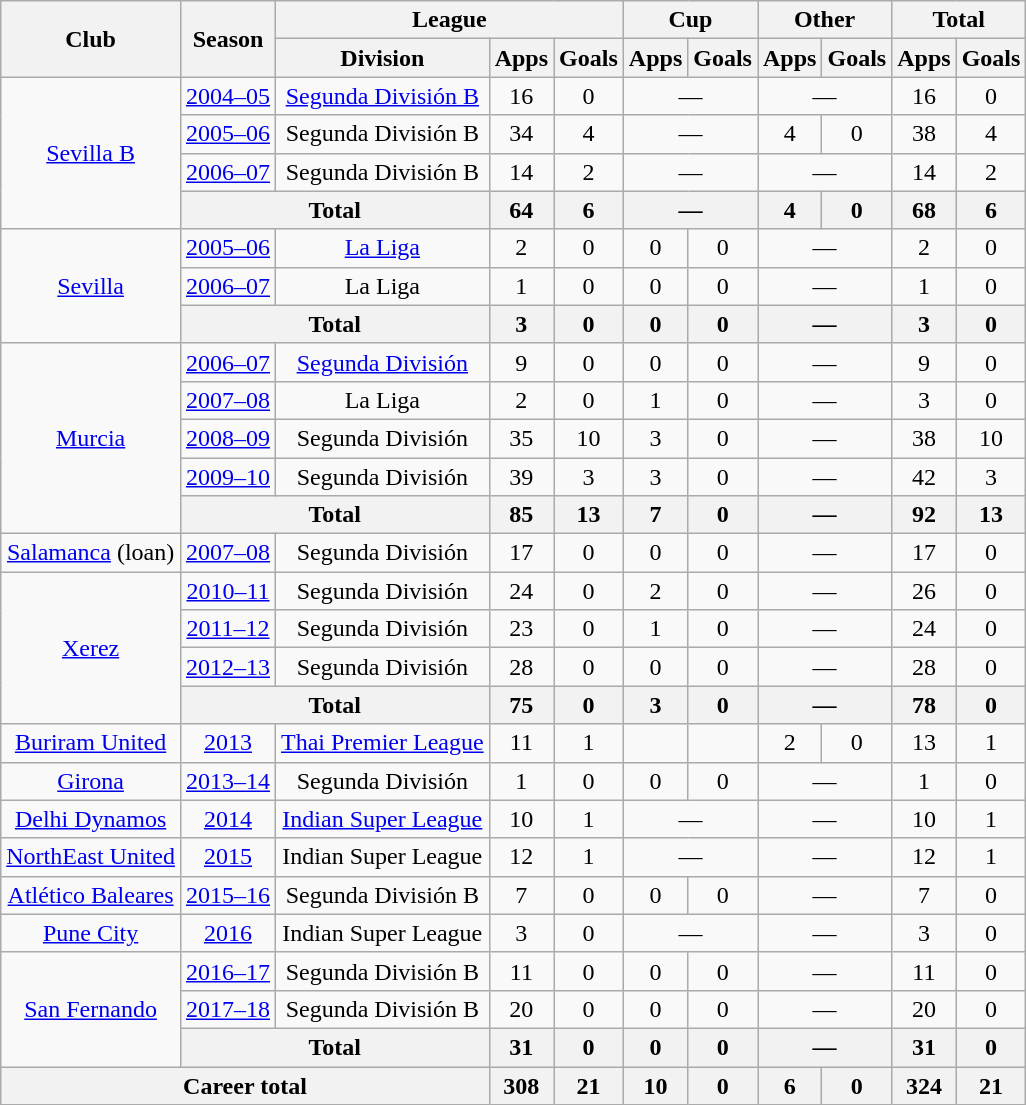<table class="wikitable" style="text-align: center;">
<tr>
<th rowspan="2">Club</th>
<th rowspan="2">Season</th>
<th colspan="3">League</th>
<th colspan="2">Cup</th>
<th colspan="2">Other</th>
<th colspan="2">Total</th>
</tr>
<tr>
<th>Division</th>
<th>Apps</th>
<th>Goals</th>
<th>Apps</th>
<th>Goals</th>
<th>Apps</th>
<th>Goals</th>
<th>Apps</th>
<th>Goals</th>
</tr>
<tr>
<td rowspan="4"><a href='#'>Sevilla B</a></td>
<td><a href='#'>2004–05</a></td>
<td><a href='#'>Segunda División B</a></td>
<td>16</td>
<td>0</td>
<td colspan="2">—</td>
<td colspan="2">—</td>
<td>16</td>
<td>0</td>
</tr>
<tr>
<td><a href='#'>2005–06</a></td>
<td>Segunda División B</td>
<td>34</td>
<td>4</td>
<td colspan="2">—</td>
<td>4</td>
<td>0</td>
<td>38</td>
<td>4</td>
</tr>
<tr>
<td><a href='#'>2006–07</a></td>
<td>Segunda División B</td>
<td>14</td>
<td>2</td>
<td colspan="2">—</td>
<td colspan="2">—</td>
<td>14</td>
<td>2</td>
</tr>
<tr>
<th colspan="2">Total</th>
<th>64</th>
<th>6</th>
<th colspan="2">—</th>
<th>4</th>
<th>0</th>
<th>68</th>
<th>6</th>
</tr>
<tr>
<td rowspan="3"><a href='#'>Sevilla</a></td>
<td><a href='#'>2005–06</a></td>
<td><a href='#'>La Liga</a></td>
<td>2</td>
<td>0</td>
<td>0</td>
<td>0</td>
<td colspan="2">—</td>
<td>2</td>
<td>0</td>
</tr>
<tr>
<td><a href='#'>2006–07</a></td>
<td>La Liga</td>
<td>1</td>
<td>0</td>
<td>0</td>
<td>0</td>
<td colspan="2">—</td>
<td>1</td>
<td>0</td>
</tr>
<tr>
<th colspan="2">Total</th>
<th>3</th>
<th>0</th>
<th>0</th>
<th>0</th>
<th colspan="2">—</th>
<th>3</th>
<th>0</th>
</tr>
<tr>
<td rowspan="5"><a href='#'>Murcia</a></td>
<td><a href='#'>2006–07</a></td>
<td><a href='#'>Segunda División</a></td>
<td>9</td>
<td>0</td>
<td>0</td>
<td>0</td>
<td colspan="2">—</td>
<td>9</td>
<td>0</td>
</tr>
<tr>
<td><a href='#'>2007–08</a></td>
<td>La Liga</td>
<td>2</td>
<td>0</td>
<td>1</td>
<td>0</td>
<td colspan="2">—</td>
<td>3</td>
<td>0</td>
</tr>
<tr>
<td><a href='#'>2008–09</a></td>
<td>Segunda División</td>
<td>35</td>
<td>10</td>
<td>3</td>
<td>0</td>
<td colspan="2">—</td>
<td>38</td>
<td>10</td>
</tr>
<tr>
<td><a href='#'>2009–10</a></td>
<td>Segunda División</td>
<td>39</td>
<td>3</td>
<td>3</td>
<td>0</td>
<td colspan="2">—</td>
<td>42</td>
<td>3</td>
</tr>
<tr>
<th colspan="2">Total</th>
<th>85</th>
<th>13</th>
<th>7</th>
<th>0</th>
<th colspan="2">—</th>
<th>92</th>
<th>13</th>
</tr>
<tr>
<td><a href='#'>Salamanca</a> (loan)</td>
<td><a href='#'>2007–08</a></td>
<td>Segunda División</td>
<td>17</td>
<td>0</td>
<td>0</td>
<td>0</td>
<td colspan="2">—</td>
<td>17</td>
<td>0</td>
</tr>
<tr>
<td rowspan="4"><a href='#'>Xerez</a></td>
<td><a href='#'>2010–11</a></td>
<td>Segunda División</td>
<td>24</td>
<td>0</td>
<td>2</td>
<td>0</td>
<td colspan="2">—</td>
<td>26</td>
<td>0</td>
</tr>
<tr>
<td><a href='#'>2011–12</a></td>
<td>Segunda División</td>
<td>23</td>
<td>0</td>
<td>1</td>
<td>0</td>
<td colspan="2">—</td>
<td>24</td>
<td>0</td>
</tr>
<tr>
<td><a href='#'>2012–13</a></td>
<td>Segunda División</td>
<td>28</td>
<td>0</td>
<td>0</td>
<td>0</td>
<td colspan="2">—</td>
<td>28</td>
<td>0</td>
</tr>
<tr>
<th colspan="2">Total</th>
<th>75</th>
<th>0</th>
<th>3</th>
<th>0</th>
<th colspan="2">—</th>
<th>78</th>
<th>0</th>
</tr>
<tr>
<td><a href='#'>Buriram United</a></td>
<td><a href='#'>2013</a></td>
<td><a href='#'>Thai Premier League</a></td>
<td>11</td>
<td>1</td>
<td></td>
<td></td>
<td>2</td>
<td>0</td>
<td>13</td>
<td>1</td>
</tr>
<tr>
<td><a href='#'>Girona</a></td>
<td><a href='#'>2013–14</a></td>
<td>Segunda División</td>
<td>1</td>
<td>0</td>
<td>0</td>
<td>0</td>
<td colspan="2">—</td>
<td>1</td>
<td>0</td>
</tr>
<tr>
<td><a href='#'>Delhi Dynamos</a></td>
<td><a href='#'>2014</a></td>
<td><a href='#'>Indian Super League</a></td>
<td>10</td>
<td>1</td>
<td colspan="2">—</td>
<td colspan="2">—</td>
<td>10</td>
<td>1</td>
</tr>
<tr>
<td><a href='#'>NorthEast United</a></td>
<td><a href='#'>2015</a></td>
<td>Indian Super League</td>
<td>12</td>
<td>1</td>
<td colspan="2">—</td>
<td colspan="2">—</td>
<td>12</td>
<td>1</td>
</tr>
<tr>
<td><a href='#'>Atlético Baleares</a></td>
<td><a href='#'>2015–16</a></td>
<td>Segunda División B</td>
<td>7</td>
<td>0</td>
<td>0</td>
<td>0</td>
<td colspan="2">—</td>
<td>7</td>
<td>0</td>
</tr>
<tr>
<td><a href='#'>Pune City</a></td>
<td><a href='#'>2016</a></td>
<td>Indian Super League</td>
<td>3</td>
<td>0</td>
<td colspan="2">—</td>
<td colspan="2">—</td>
<td>3</td>
<td>0</td>
</tr>
<tr>
<td rowspan="3"><a href='#'>San Fernando</a></td>
<td><a href='#'>2016–17</a></td>
<td>Segunda División B</td>
<td>11</td>
<td>0</td>
<td>0</td>
<td>0</td>
<td colspan="2">—</td>
<td>11</td>
<td>0</td>
</tr>
<tr>
<td><a href='#'>2017–18</a></td>
<td>Segunda División B</td>
<td>20</td>
<td>0</td>
<td>0</td>
<td>0</td>
<td colspan="2">—</td>
<td>20</td>
<td>0</td>
</tr>
<tr>
<th colspan="2">Total</th>
<th>31</th>
<th>0</th>
<th>0</th>
<th>0</th>
<th colspan="2">—</th>
<th>31</th>
<th>0</th>
</tr>
<tr>
<th colspan="3">Career total</th>
<th>308</th>
<th>21</th>
<th>10</th>
<th>0</th>
<th>6</th>
<th>0</th>
<th>324</th>
<th>21</th>
</tr>
</table>
